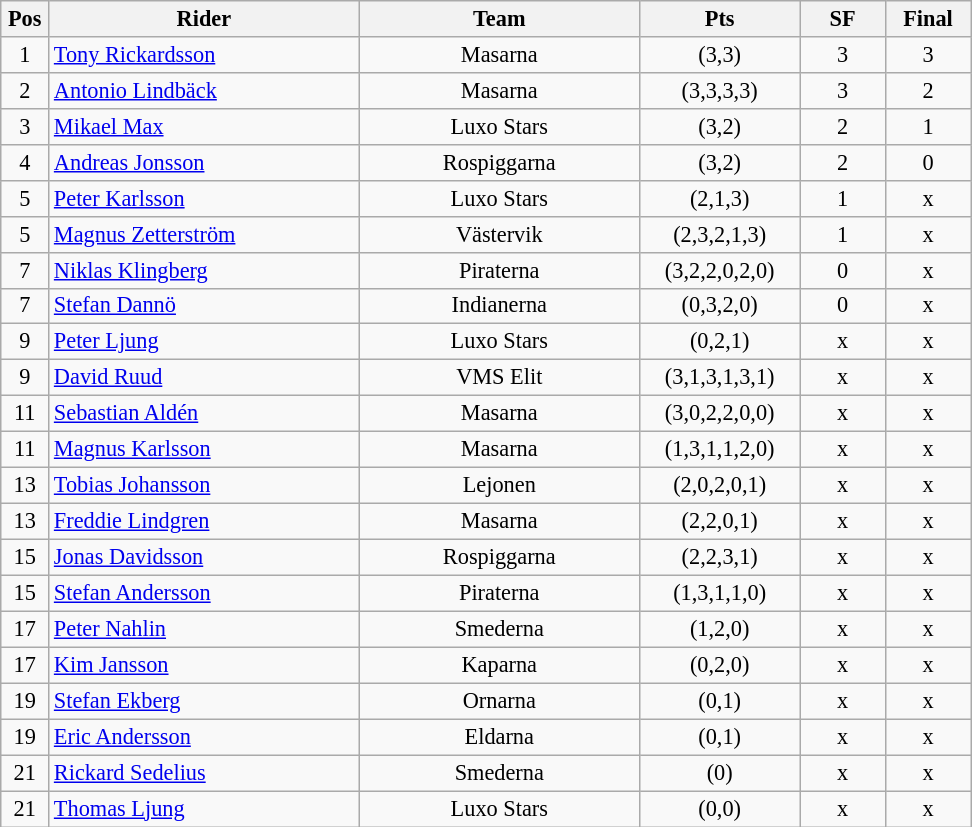<table class=wikitable style="font-size:93%;">
<tr>
<th width=25px>Pos</th>
<th width=200px>Rider</th>
<th width=180px>Team</th>
<th width=100px>Pts</th>
<th width=50px>SF</th>
<th width=50px>Final</th>
</tr>
<tr align=center>
<td>1</td>
<td align=left><a href='#'>Tony Rickardsson</a></td>
<td>Masarna</td>
<td>(3,3)</td>
<td>3</td>
<td>3</td>
</tr>
<tr align=center>
<td>2</td>
<td align=left><a href='#'>Antonio Lindbäck</a></td>
<td>Masarna</td>
<td>(3,3,3,3)</td>
<td>3</td>
<td>2</td>
</tr>
<tr align=center>
<td>3</td>
<td align=left><a href='#'>Mikael Max</a></td>
<td>Luxo Stars</td>
<td>(3,2)</td>
<td>2</td>
<td>1</td>
</tr>
<tr align=center>
<td>4</td>
<td align=left><a href='#'>Andreas Jonsson</a></td>
<td>Rospiggarna</td>
<td>(3,2)</td>
<td>2</td>
<td>0</td>
</tr>
<tr align=center>
<td>5</td>
<td align=left><a href='#'>Peter Karlsson</a></td>
<td>Luxo Stars</td>
<td>(2,1,3)</td>
<td>1</td>
<td>x</td>
</tr>
<tr align=center>
<td>5</td>
<td align=left><a href='#'>Magnus Zetterström</a></td>
<td>Västervik</td>
<td>(2,3,2,1,3)</td>
<td>1</td>
<td>x</td>
</tr>
<tr align=center>
<td>7</td>
<td align=left><a href='#'>Niklas Klingberg</a></td>
<td>Piraterna</td>
<td>(3,2,2,0,2,0)</td>
<td>0</td>
<td>x</td>
</tr>
<tr align=center>
<td>7</td>
<td align=left><a href='#'>Stefan Dannö</a></td>
<td>Indianerna</td>
<td>(0,3,2,0)</td>
<td>0</td>
<td>x</td>
</tr>
<tr align=center>
<td>9</td>
<td align=left><a href='#'>Peter Ljung</a></td>
<td>Luxo Stars</td>
<td>(0,2,1)</td>
<td>x</td>
<td>x</td>
</tr>
<tr align=center>
<td>9</td>
<td align=left><a href='#'>David Ruud</a></td>
<td>VMS Elit</td>
<td>(3,1,3,1,3,1)</td>
<td>x</td>
<td>x</td>
</tr>
<tr align=center>
<td>11</td>
<td align=left><a href='#'>Sebastian Aldén</a></td>
<td>Masarna</td>
<td>(3,0,2,2,0,0)</td>
<td>x</td>
<td>x</td>
</tr>
<tr align=center>
<td>11</td>
<td align=left><a href='#'>Magnus Karlsson</a></td>
<td>Masarna</td>
<td>(1,3,1,1,2,0)</td>
<td>x</td>
<td>x</td>
</tr>
<tr align=center>
<td>13</td>
<td align=left><a href='#'>Tobias Johansson</a></td>
<td>Lejonen</td>
<td>(2,0,2,0,1)</td>
<td>x</td>
<td>x</td>
</tr>
<tr align=center>
<td>13</td>
<td align=left><a href='#'>Freddie Lindgren</a></td>
<td>Masarna</td>
<td>(2,2,0,1)</td>
<td>x</td>
<td>x</td>
</tr>
<tr align=center>
<td>15</td>
<td align=left><a href='#'>Jonas Davidsson</a></td>
<td>Rospiggarna</td>
<td>(2,2,3,1)</td>
<td>x</td>
<td>x</td>
</tr>
<tr align=center>
<td>15</td>
<td align=left><a href='#'>Stefan Andersson</a></td>
<td>Piraterna</td>
<td>(1,3,1,1,0)</td>
<td>x</td>
<td>x</td>
</tr>
<tr align=center>
<td>17</td>
<td align=left><a href='#'>Peter Nahlin</a></td>
<td>Smederna</td>
<td>(1,2,0)</td>
<td>x</td>
<td>x</td>
</tr>
<tr align=center>
<td>17</td>
<td align=left><a href='#'>Kim Jansson</a></td>
<td>Kaparna</td>
<td>(0,2,0)</td>
<td>x</td>
<td>x</td>
</tr>
<tr align=center>
<td>19</td>
<td align=left><a href='#'>Stefan Ekberg</a></td>
<td>Ornarna</td>
<td>(0,1)</td>
<td>x</td>
<td>x</td>
</tr>
<tr align=center>
<td>19</td>
<td align=left><a href='#'>Eric Andersson</a></td>
<td>Eldarna</td>
<td>(0,1)</td>
<td>x</td>
<td>x</td>
</tr>
<tr align=center>
<td>21</td>
<td align=left><a href='#'>Rickard Sedelius</a></td>
<td>Smederna</td>
<td>(0)</td>
<td>x</td>
<td>x</td>
</tr>
<tr align=center>
<td>21</td>
<td align=left><a href='#'>Thomas Ljung</a></td>
<td>Luxo Stars</td>
<td>(0,0)</td>
<td>x</td>
<td>x</td>
</tr>
</table>
